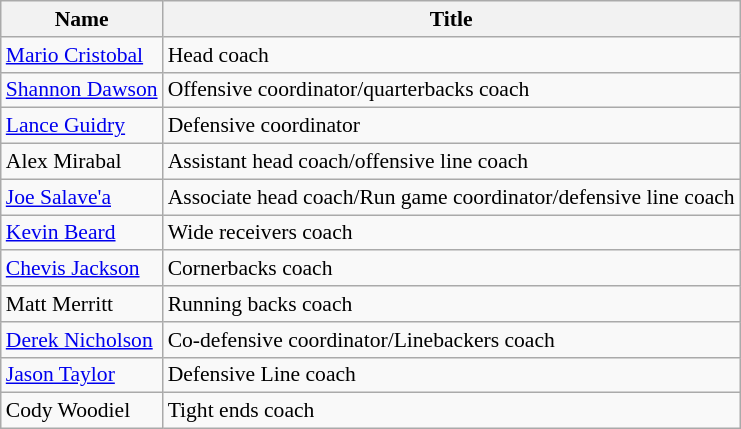<table class="wikitable" border="1" style="font-size:90%;">
<tr>
<th>Name</th>
<th>Title</th>
</tr>
<tr>
<td><a href='#'>Mario Cristobal</a></td>
<td>Head coach</td>
</tr>
<tr>
<td><a href='#'>Shannon Dawson</a></td>
<td>Offensive coordinator/quarterbacks coach</td>
</tr>
<tr>
<td><a href='#'>Lance Guidry</a></td>
<td>Defensive coordinator</td>
</tr>
<tr>
<td>Alex Mirabal</td>
<td>Assistant head coach/offensive line coach</td>
</tr>
<tr>
<td><a href='#'>Joe Salave'a</a></td>
<td>Associate head coach/Run game coordinator/defensive line coach</td>
</tr>
<tr>
<td><a href='#'>Kevin Beard</a></td>
<td>Wide receivers coach</td>
</tr>
<tr>
<td><a href='#'>Chevis Jackson</a></td>
<td>Cornerbacks coach</td>
</tr>
<tr>
<td>Matt Merritt</td>
<td>Running backs coach</td>
</tr>
<tr>
<td><a href='#'>Derek Nicholson</a></td>
<td>Co-defensive coordinator/Linebackers coach</td>
</tr>
<tr>
<td><a href='#'>Jason Taylor</a></td>
<td>Defensive Line coach</td>
</tr>
<tr>
<td>Cody Woodiel</td>
<td>Tight ends coach</td>
</tr>
</table>
